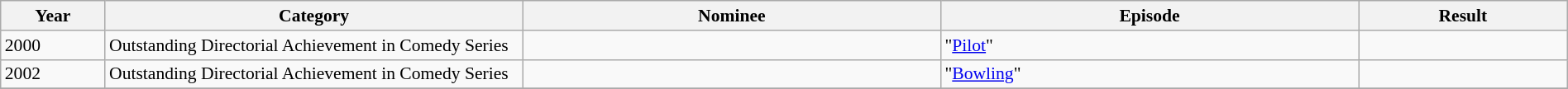<table class="wikitable" style="font-size: 90%" width=100%>
<tr>
<th width="5%">Year</th>
<th width="20%">Category</th>
<th width="20%">Nominee</th>
<th width="20%">Episode</th>
<th width="10%">Result</th>
</tr>
<tr>
<td>2000</td>
<td>Outstanding Directorial Achievement in Comedy Series</td>
<td></td>
<td>"<a href='#'>Pilot</a>"</td>
<td></td>
</tr>
<tr>
<td>2002</td>
<td>Outstanding Directorial Achievement in Comedy Series</td>
<td></td>
<td>"<a href='#'>Bowling</a>"</td>
<td></td>
</tr>
<tr>
</tr>
</table>
